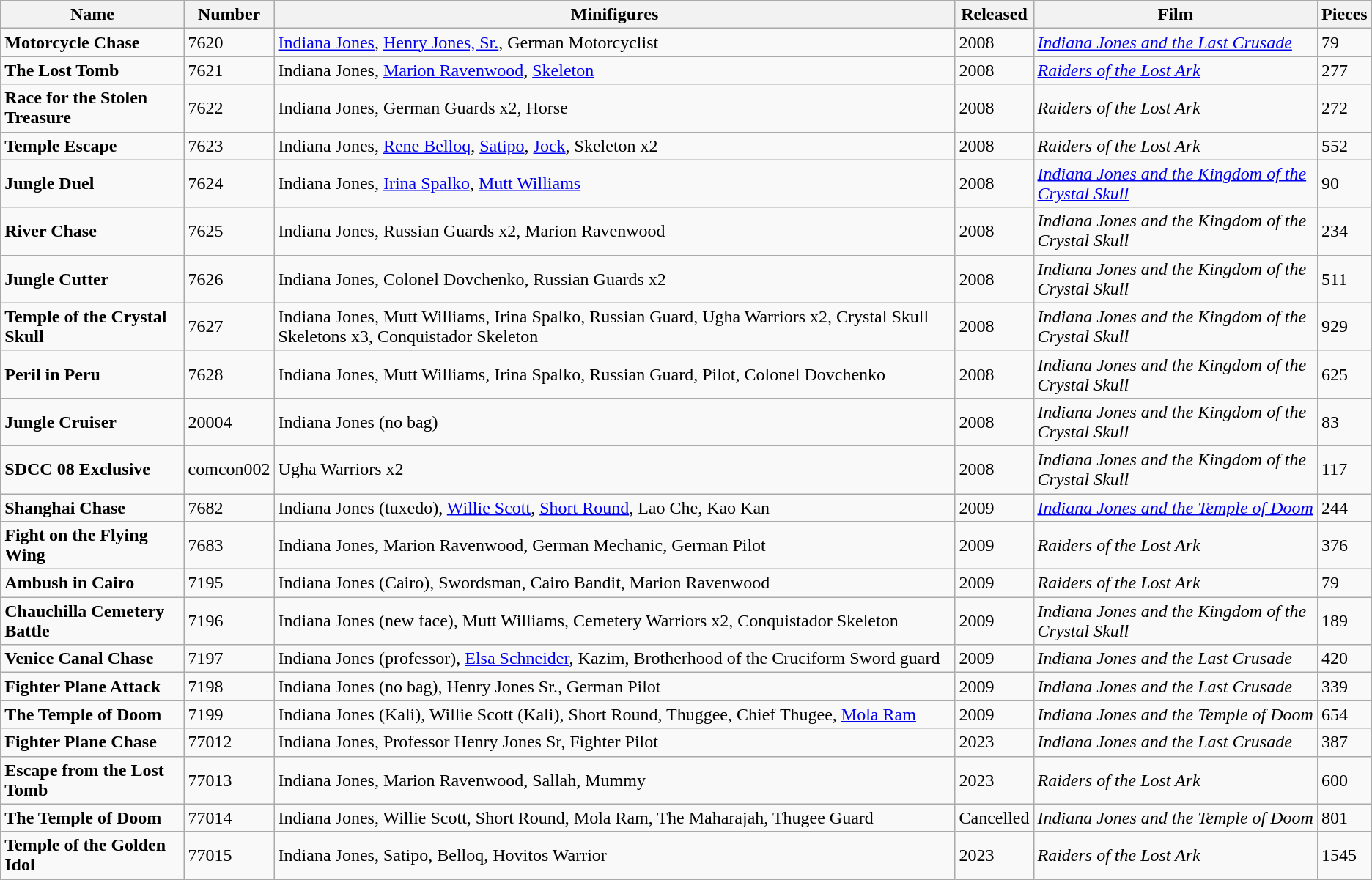<table class="wikitable sortable plainrowheaders">
<tr>
<th>Name</th>
<th>Number</th>
<th>Minifigures</th>
<th>Released</th>
<th>Film</th>
<th>Pieces</th>
</tr>
<tr>
<td><strong>Motorcycle Chase</strong></td>
<td>7620</td>
<td><a href='#'>Indiana Jones</a>, <a href='#'>Henry Jones, Sr.</a>, German Motorcyclist</td>
<td>2008</td>
<td><em><a href='#'>Indiana Jones and the Last Crusade</a></em></td>
<td>79</td>
</tr>
<tr>
<td><strong>The Lost Tomb</strong></td>
<td>7621</td>
<td>Indiana Jones, <a href='#'>Marion Ravenwood</a>, <a href='#'>Skeleton</a></td>
<td>2008</td>
<td><em><a href='#'>Raiders of the Lost Ark</a></em></td>
<td>277</td>
</tr>
<tr>
<td><strong> Race for the Stolen Treasure</strong></td>
<td>7622</td>
<td>Indiana Jones, German Guards x2, Horse</td>
<td>2008</td>
<td><em>Raiders of the Lost Ark</em></td>
<td>272</td>
</tr>
<tr>
<td><strong>Temple Escape</strong></td>
<td>7623</td>
<td>Indiana Jones, <a href='#'>Rene Belloq</a>, <a href='#'>Satipo</a>, <a href='#'>Jock</a>, Skeleton x2</td>
<td>2008</td>
<td><em>Raiders of the Lost Ark</em></td>
<td>552</td>
</tr>
<tr>
<td><strong>Jungle Duel</strong></td>
<td>7624</td>
<td>Indiana Jones, <a href='#'>Irina Spalko</a>, <a href='#'>Mutt Williams</a></td>
<td>2008</td>
<td><em><a href='#'>Indiana Jones and the Kingdom of the Crystal Skull</a></em></td>
<td>90</td>
</tr>
<tr>
<td><strong>River Chase</strong></td>
<td>7625</td>
<td>Indiana Jones, Russian Guards x2, Marion Ravenwood</td>
<td>2008</td>
<td><em>Indiana Jones and the Kingdom of the Crystal Skull</em></td>
<td>234</td>
</tr>
<tr>
<td><strong> Jungle Cutter</strong></td>
<td>7626</td>
<td>Indiana Jones, Colonel Dovchenko, Russian Guards x2</td>
<td>2008</td>
<td><em>Indiana Jones and the Kingdom of the Crystal Skull</em></td>
<td>511</td>
</tr>
<tr>
<td><strong>Temple of the Crystal Skull</strong></td>
<td>7627</td>
<td>Indiana Jones, Mutt Williams, Irina Spalko, Russian Guard, Ugha Warriors x2, Crystal Skull Skeletons x3, Conquistador Skeleton</td>
<td>2008</td>
<td><em>Indiana Jones and the Kingdom of the Crystal Skull</em></td>
<td>929</td>
</tr>
<tr>
<td><strong>Peril in Peru</strong></td>
<td>7628</td>
<td>Indiana Jones, Mutt Williams, Irina Spalko, Russian Guard, Pilot, Colonel Dovchenko</td>
<td>2008</td>
<td><em>Indiana Jones and the Kingdom of the Crystal Skull</em></td>
<td>625</td>
</tr>
<tr>
<td><strong>Jungle Cruiser</strong></td>
<td>20004</td>
<td>Indiana Jones (no bag)</td>
<td>2008</td>
<td><em>Indiana Jones and the Kingdom of the Crystal Skull</em></td>
<td>83</td>
</tr>
<tr>
<td><strong>SDCC 08 Exclusive</strong></td>
<td>comcon002</td>
<td>Ugha Warriors x2</td>
<td>2008</td>
<td><em>Indiana Jones and the Kingdom of the Crystal Skull</em></td>
<td>117</td>
</tr>
<tr>
<td><strong>Shanghai Chase</strong></td>
<td>7682</td>
<td>Indiana Jones (tuxedo), <a href='#'>Willie Scott</a>, <a href='#'>Short Round</a>, Lao Che, Kao Kan</td>
<td>2009</td>
<td><em><a href='#'>Indiana Jones and the Temple of Doom</a></em></td>
<td>244</td>
</tr>
<tr>
<td><strong>Fight on the Flying Wing</strong></td>
<td>7683</td>
<td>Indiana Jones, Marion Ravenwood, German Mechanic, German Pilot</td>
<td>2009</td>
<td><em>Raiders of the Lost Ark</em></td>
<td>376</td>
</tr>
<tr>
<td><strong>Ambush in Cairo</strong></td>
<td>7195</td>
<td>Indiana Jones (Cairo), Swordsman, Cairo Bandit, Marion Ravenwood</td>
<td>2009</td>
<td><em>Raiders of the Lost Ark</em></td>
<td>79</td>
</tr>
<tr>
<td><strong>Chauchilla Cemetery Battle</strong></td>
<td>7196</td>
<td>Indiana Jones (new face), Mutt Williams, Cemetery Warriors x2, Conquistador Skeleton</td>
<td>2009</td>
<td><em> Indiana Jones and the Kingdom of the Crystal Skull</em></td>
<td>189</td>
</tr>
<tr>
<td><strong>Venice Canal Chase</strong></td>
<td>7197</td>
<td>Indiana Jones (professor), <a href='#'>Elsa Schneider</a>, Kazim, Brotherhood of the Cruciform Sword guard</td>
<td>2009</td>
<td><em>Indiana Jones and the Last Crusade</em></td>
<td>420</td>
</tr>
<tr>
<td><strong>Fighter Plane Attack</strong></td>
<td>7198</td>
<td>Indiana Jones (no bag), Henry Jones Sr., German Pilot</td>
<td>2009</td>
<td><em>Indiana Jones and the Last Crusade</em></td>
<td>339</td>
</tr>
<tr>
<td><strong>The Temple of Doom</strong></td>
<td>7199</td>
<td>Indiana Jones (Kali), Willie Scott (Kali), Short Round, Thuggee, Chief Thugee, <a href='#'>Mola Ram</a></td>
<td>2009</td>
<td><em>Indiana Jones and the Temple of Doom</em></td>
<td>654</td>
</tr>
<tr>
<td><strong>Fighter Plane Chase</strong></td>
<td>77012</td>
<td>Indiana Jones, Professor Henry Jones Sr, Fighter Pilot</td>
<td>2023</td>
<td><em>Indiana Jones and the Last Crusade</em></td>
<td>387</td>
</tr>
<tr>
<td><strong>Escape from the Lost Tomb</strong></td>
<td>77013</td>
<td>Indiana Jones, Marion Ravenwood, Sallah, Mummy</td>
<td>2023</td>
<td><em>Raiders of the Lost Ark</em></td>
<td>600</td>
</tr>
<tr>
<td><strong>The Temple of Doom</strong></td>
<td>77014</td>
<td>Indiana Jones, Willie Scott, Short Round, Mola Ram, The Maharajah, Thugee Guard</td>
<td>Cancelled</td>
<td><em>Indiana Jones and the Temple of Doom</em></td>
<td>801</td>
</tr>
<tr>
<td><strong>Temple of the Golden Idol</strong></td>
<td>77015</td>
<td>Indiana Jones, Satipo, Belloq, Hovitos Warrior</td>
<td>2023</td>
<td><em>Raiders of the Lost Ark</em></td>
<td>1545</td>
</tr>
</table>
